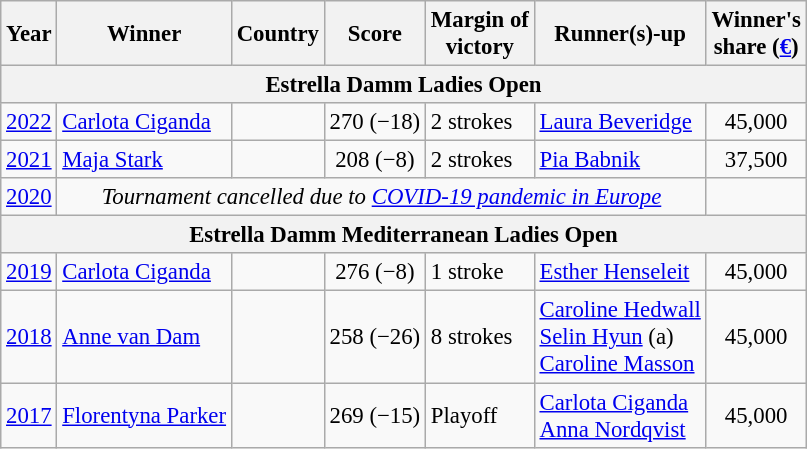<table class=wikitable style="font-size:95%">
<tr>
<th>Year</th>
<th>Winner</th>
<th>Country</th>
<th>Score</th>
<th>Margin of<br>victory</th>
<th>Runner(s)-up</th>
<th>Winner's<br>share (<a href='#'>€</a>)</th>
</tr>
<tr>
<th colspan=9>Estrella Damm Ladies Open</th>
</tr>
<tr>
<td align=center><a href='#'>2022</a></td>
<td><a href='#'>Carlota Ciganda</a></td>
<td></td>
<td align=center>270 (−18)</td>
<td>2 strokes</td>
<td> <a href='#'>Laura Beveridge</a></td>
<td align=center>45,000</td>
</tr>
<tr>
<td align=center><a href='#'>2021</a></td>
<td><a href='#'>Maja Stark</a></td>
<td></td>
<td align=center>208 (−8)</td>
<td>2 strokes</td>
<td> <a href='#'>Pia Babnik</a></td>
<td align=center>37,500</td>
</tr>
<tr>
<td><a href='#'>2020</a></td>
<td align=center colspan="5"><em>Tournament cancelled due to <a href='#'>COVID-19 pandemic in Europe</a></em></td>
</tr>
<tr>
<th colspan=9>Estrella Damm Mediterranean Ladies Open</th>
</tr>
<tr>
<td align=center><a href='#'>2019</a></td>
<td><a href='#'>Carlota Ciganda</a></td>
<td></td>
<td align=center>276 (−8)</td>
<td>1 stroke</td>
<td> <a href='#'>Esther Henseleit</a></td>
<td align=center>45,000</td>
</tr>
<tr>
<td align=center><a href='#'>2018</a></td>
<td><a href='#'>Anne van Dam</a></td>
<td></td>
<td align=center>258 (−26)</td>
<td>8 strokes</td>
<td> <a href='#'>Caroline Hedwall</a><br> <a href='#'>Selin Hyun</a> (a)<br> <a href='#'>Caroline Masson</a></td>
<td align=center>45,000</td>
</tr>
<tr>
<td align=center><a href='#'>2017</a></td>
<td><a href='#'>Florentyna Parker</a></td>
<td></td>
<td align=center>269 (−15)</td>
<td>Playoff</td>
<td> <a href='#'>Carlota Ciganda</a><br> <a href='#'>Anna Nordqvist</a></td>
<td align=center>45,000</td>
</tr>
</table>
